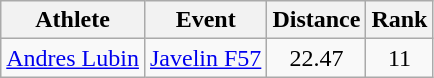<table class="wikitable">
<tr>
<th>Athlete</th>
<th>Event</th>
<th>Distance</th>
<th>Rank</th>
</tr>
<tr align=center>
<td align=left><a href='#'>Andres Lubin</a></td>
<td align=left><a href='#'>Javelin F57</a></td>
<td>22.47</td>
<td>11</td>
</tr>
</table>
